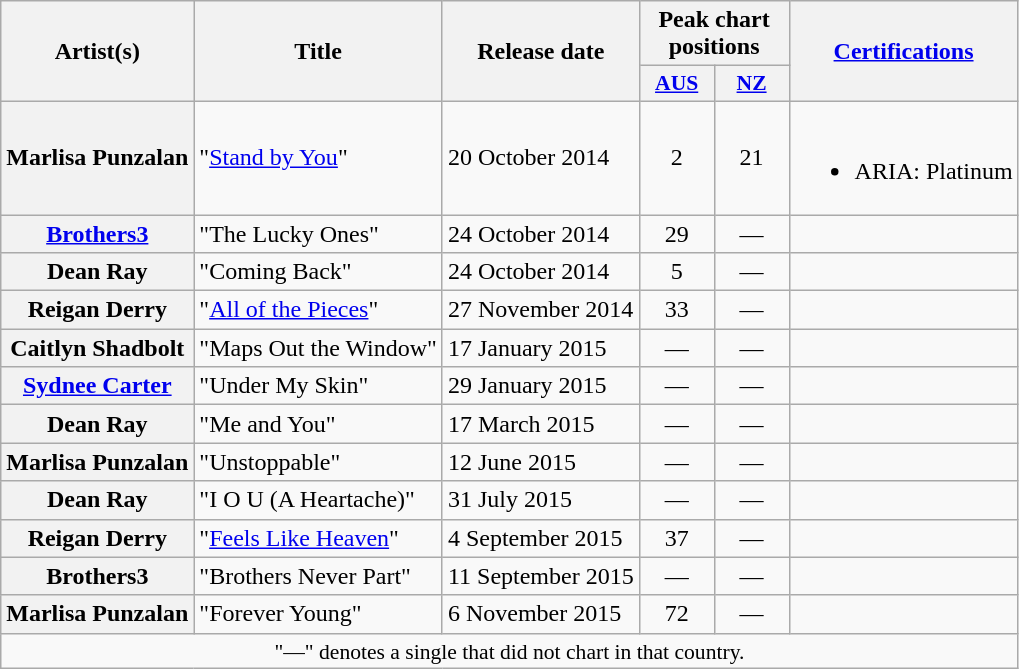<table class="wikitable plainrowheaders" style="text-align:center;">
<tr>
<th scope="col" rowspan="2">Artist(s)</th>
<th scope="col" rowspan="2">Title</th>
<th scope="col" rowspan="2">Release date</th>
<th scope="col" colspan="2">Peak chart positions</th>
<th scope="col" rowspan="2"><a href='#'>Certifications</a></th>
</tr>
<tr>
<th scope="col" style="width:3em;font-size:90%;"><a href='#'>AUS</a><br></th>
<th scope="col" style="width:3em;font-size:90%;"><a href='#'>NZ</a><br></th>
</tr>
<tr>
<th scope="row">Marlisa Punzalan</th>
<td style="text-align:left;">"<a href='#'>Stand by You</a>"</td>
<td style="text-align:left;">20 October 2014</td>
<td>2</td>
<td>21</td>
<td><br><ul><li>ARIA: Platinum</li></ul></td>
</tr>
<tr>
<th scope="row"><a href='#'>Brothers3</a></th>
<td style="text-align:left;">"The Lucky Ones"</td>
<td style="text-align:left;">24 October 2014</td>
<td>29</td>
<td>—</td>
<td></td>
</tr>
<tr>
<th scope="row">Dean Ray</th>
<td style="text-align:left;">"Coming Back"</td>
<td style="text-align:left;">24 October 2014</td>
<td>5</td>
<td>—</td>
<td></td>
</tr>
<tr>
<th scope="row">Reigan Derry</th>
<td style="text-align:left;">"<a href='#'>All of the Pieces</a>"</td>
<td style="text-align:left;">27 November 2014</td>
<td>33</td>
<td>—</td>
<td></td>
</tr>
<tr>
<th scope="row">Caitlyn Shadbolt</th>
<td style="text-align:left;">"Maps Out the Window"</td>
<td style="text-align:left;">17 January 2015</td>
<td>—</td>
<td>—</td>
<td></td>
</tr>
<tr>
<th scope="row"><a href='#'>Sydnee Carter</a></th>
<td style="text-align:left;">"Under My Skin"</td>
<td style="text-align:left;">29 January 2015</td>
<td>—</td>
<td>—</td>
<td></td>
</tr>
<tr>
<th scope="row">Dean Ray</th>
<td style="text-align:left;">"Me and You"</td>
<td style="text-align:left;">17 March 2015</td>
<td>—</td>
<td>—</td>
<td></td>
</tr>
<tr>
<th scope="row">Marlisa Punzalan</th>
<td style="text-align:left;">"Unstoppable"</td>
<td style="text-align:left;">12 June 2015</td>
<td>—</td>
<td>—</td>
<td></td>
</tr>
<tr>
<th scope="row">Dean Ray</th>
<td style="text-align:left;">"I O U (A Heartache)"</td>
<td style="text-align:left;">31 July 2015</td>
<td>—</td>
<td>—</td>
<td></td>
</tr>
<tr>
<th scope="row">Reigan Derry</th>
<td style="text-align:left;">"<a href='#'>Feels Like Heaven</a>"</td>
<td style="text-align:left;">4 September 2015</td>
<td>37</td>
<td>—</td>
<td></td>
</tr>
<tr>
<th scope="row">Brothers3</th>
<td style="text-align:left;">"Brothers Never Part"</td>
<td style="text-align:left;">11 September 2015</td>
<td>—</td>
<td>—</td>
<td></td>
</tr>
<tr>
<th scope="row">Marlisa Punzalan</th>
<td style="text-align:left;">"Forever Young"</td>
<td style="text-align:left;">6 November 2015</td>
<td>72</td>
<td>—</td>
<td></td>
</tr>
<tr>
<td colspan="7" style="font-size:90%">"—" denotes a single that did not chart in that country.</td>
</tr>
</table>
